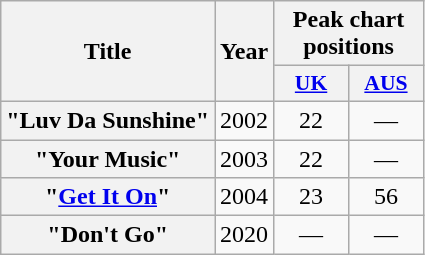<table class="wikitable plainrowheaders" style="text-align:center;">
<tr>
<th scope="col" rowspan="2">Title</th>
<th scope="col" rowspan="2">Year</th>
<th scope="col" colspan="2">Peak chart positions</th>
</tr>
<tr>
<th scope="col" style="width:3em;font-size:90%;"><a href='#'>UK</a><br></th>
<th scope="col" style="width:3em;font-size:90%;"><a href='#'>AUS</a><br></th>
</tr>
<tr>
<th scope="row">"Luv Da Sunshine"</th>
<td>2002</td>
<td>22</td>
<td>—</td>
</tr>
<tr>
<th scope="row">"Your Music" <br></th>
<td>2003</td>
<td>22</td>
<td>—</td>
</tr>
<tr>
<th scope="row">"<a href='#'>Get It On</a>" <br></th>
<td>2004</td>
<td>23</td>
<td>56</td>
</tr>
<tr>
<th scope="row">"Don't Go" <br></th>
<td>2020</td>
<td>—</td>
<td>—</td>
</tr>
</table>
